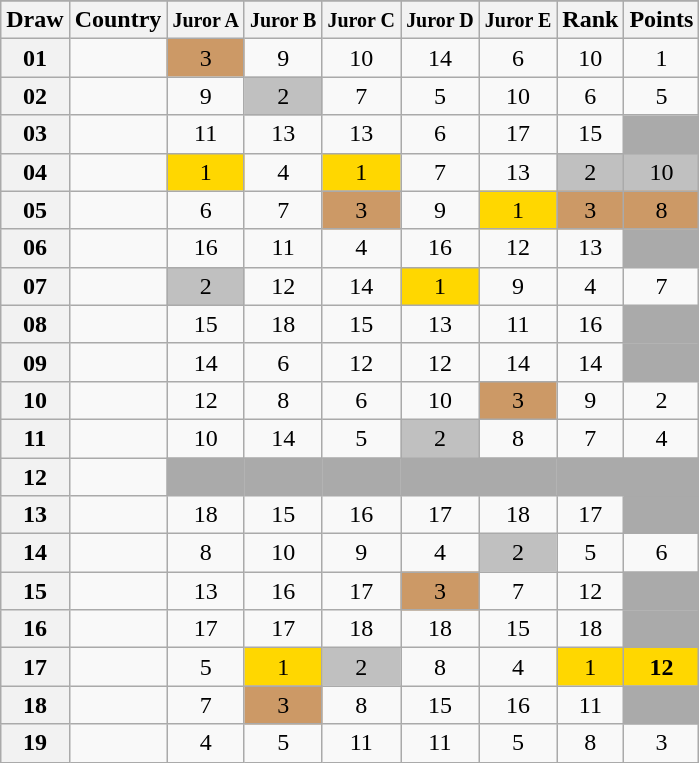<table class="sortable wikitable collapsible plainrowheaders" style="text-align:center;">
<tr>
</tr>
<tr>
<th scope="col">Draw</th>
<th scope="col">Country</th>
<th scope="col"><small>Juror A</small></th>
<th scope="col"><small>Juror B</small></th>
<th scope="col"><small>Juror C</small></th>
<th scope="col"><small>Juror D</small></th>
<th scope="col"><small>Juror E</small></th>
<th scope="col">Rank</th>
<th scope="col">Points</th>
</tr>
<tr>
<th scope="row" style="text-align:center;">01</th>
<td style="text-align:left;"></td>
<td style="background:#CC9966;">3</td>
<td>9</td>
<td>10</td>
<td>14</td>
<td>6</td>
<td>10</td>
<td>1</td>
</tr>
<tr>
<th scope="row" style="text-align:center;">02</th>
<td style="text-align:left;"></td>
<td>9</td>
<td style="background:silver;">2</td>
<td>7</td>
<td>5</td>
<td>10</td>
<td>6</td>
<td>5</td>
</tr>
<tr>
<th scope="row" style="text-align:center;">03</th>
<td style="text-align:left;"></td>
<td>11</td>
<td>13</td>
<td>13</td>
<td>6</td>
<td>17</td>
<td>15</td>
<td style="background:#AAAAAA;"></td>
</tr>
<tr>
<th scope="row" style="text-align:center;">04</th>
<td style="text-align:left;"></td>
<td style="background:gold;">1</td>
<td>4</td>
<td style="background:gold;">1</td>
<td>7</td>
<td>13</td>
<td style="background:silver;">2</td>
<td style="background:silver;">10</td>
</tr>
<tr>
<th scope="row" style="text-align:center;">05</th>
<td style="text-align:left;"></td>
<td>6</td>
<td>7</td>
<td style="background:#CC9966;">3</td>
<td>9</td>
<td style="background:gold;">1</td>
<td style="background:#CC9966;">3</td>
<td style="background:#CC9966;">8</td>
</tr>
<tr>
<th scope="row" style="text-align:center;">06</th>
<td style="text-align:left;"></td>
<td>16</td>
<td>11</td>
<td>4</td>
<td>16</td>
<td>12</td>
<td>13</td>
<td style="background:#AAAAAA;"></td>
</tr>
<tr>
<th scope="row" style="text-align:center;">07</th>
<td style="text-align:left;"></td>
<td style="background:silver;">2</td>
<td>12</td>
<td>14</td>
<td style="background:gold;">1</td>
<td>9</td>
<td>4</td>
<td>7</td>
</tr>
<tr>
<th scope="row" style="text-align:center;">08</th>
<td style="text-align:left;"></td>
<td>15</td>
<td>18</td>
<td>15</td>
<td>13</td>
<td>11</td>
<td>16</td>
<td style="background:#AAAAAA;"></td>
</tr>
<tr>
<th scope="row" style="text-align:center;">09</th>
<td style="text-align:left;"></td>
<td>14</td>
<td>6</td>
<td>12</td>
<td>12</td>
<td>14</td>
<td>14</td>
<td style="background:#AAAAAA;"></td>
</tr>
<tr>
<th scope="row" style="text-align:center;">10</th>
<td style="text-align:left;"></td>
<td>12</td>
<td>8</td>
<td>6</td>
<td>10</td>
<td style="background:#CC9966;">3</td>
<td>9</td>
<td>2</td>
</tr>
<tr>
<th scope="row" style="text-align:center;">11</th>
<td style="text-align:left;"></td>
<td>10</td>
<td>14</td>
<td>5</td>
<td style="background:silver;">2</td>
<td>8</td>
<td>7</td>
<td>4</td>
</tr>
<tr class="sortbottom">
<th scope="row" style="text-align:center;">12</th>
<td style="text-align:left;"></td>
<td style="background:#AAAAAA;"></td>
<td style="background:#AAAAAA;"></td>
<td style="background:#AAAAAA;"></td>
<td style="background:#AAAAAA;"></td>
<td style="background:#AAAAAA;"></td>
<td style="background:#AAAAAA;"></td>
<td style="background:#AAAAAA;"></td>
</tr>
<tr>
<th scope="row" style="text-align:center;">13</th>
<td style="text-align:left;"></td>
<td>18</td>
<td>15</td>
<td>16</td>
<td>17</td>
<td>18</td>
<td>17</td>
<td style="background:#AAAAAA;"></td>
</tr>
<tr>
<th scope="row" style="text-align:center;">14</th>
<td style="text-align:left;"></td>
<td>8</td>
<td>10</td>
<td>9</td>
<td>4</td>
<td style="background:silver;">2</td>
<td>5</td>
<td>6</td>
</tr>
<tr>
<th scope="row" style="text-align:center;">15</th>
<td style="text-align:left;"></td>
<td>13</td>
<td>16</td>
<td>17</td>
<td style="background:#CC9966;">3</td>
<td>7</td>
<td>12</td>
<td style="background:#AAAAAA;"></td>
</tr>
<tr>
<th scope="row" style="text-align:center;">16</th>
<td style="text-align:left;"></td>
<td>17</td>
<td>17</td>
<td>18</td>
<td>18</td>
<td>15</td>
<td>18</td>
<td style="background:#AAAAAA;"></td>
</tr>
<tr>
<th scope="row" style="text-align:center;">17</th>
<td style="text-align:left;"></td>
<td>5</td>
<td style="background:gold;">1</td>
<td style="background:silver;">2</td>
<td>8</td>
<td>4</td>
<td style="background:gold;">1</td>
<td style="background:gold;"><strong>12</strong></td>
</tr>
<tr>
<th scope="row" style="text-align:center;">18</th>
<td style="text-align:left;"></td>
<td>7</td>
<td style="background:#CC9966;">3</td>
<td>8</td>
<td>15</td>
<td>16</td>
<td>11</td>
<td style="background:#AAAAAA;"></td>
</tr>
<tr>
<th scope="row" style="text-align:center;">19</th>
<td style="text-align:left;"></td>
<td>4</td>
<td>5</td>
<td>11</td>
<td>11</td>
<td>5</td>
<td>8</td>
<td>3</td>
</tr>
</table>
